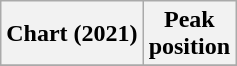<table class="wikitable plainrowheaders" style="text-align:center">
<tr>
<th scope=col>Chart (2021)</th>
<th scope=col>Peak<br>position</th>
</tr>
<tr>
</tr>
</table>
